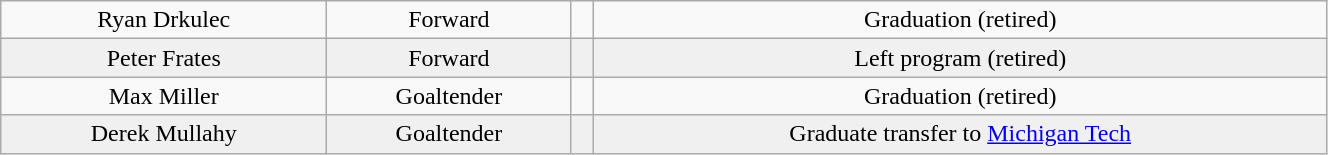<table class="wikitable" width="70%">
<tr align="center" bgcolor="">
<td>Ryan Drkulec</td>
<td>Forward</td>
<td></td>
<td>Graduation (retired)</td>
</tr>
<tr align="center" bgcolor="f0f0f0">
<td>Peter Frates</td>
<td>Forward</td>
<td></td>
<td>Left program (retired)</td>
</tr>
<tr align="center" bgcolor="">
<td>Max Miller</td>
<td>Goaltender</td>
<td></td>
<td>Graduation (retired)</td>
</tr>
<tr align="center" bgcolor="f0f0f0">
<td>Derek Mullahy</td>
<td>Goaltender</td>
<td></td>
<td>Graduate transfer to <a href='#'>Michigan Tech</a></td>
</tr>
</table>
